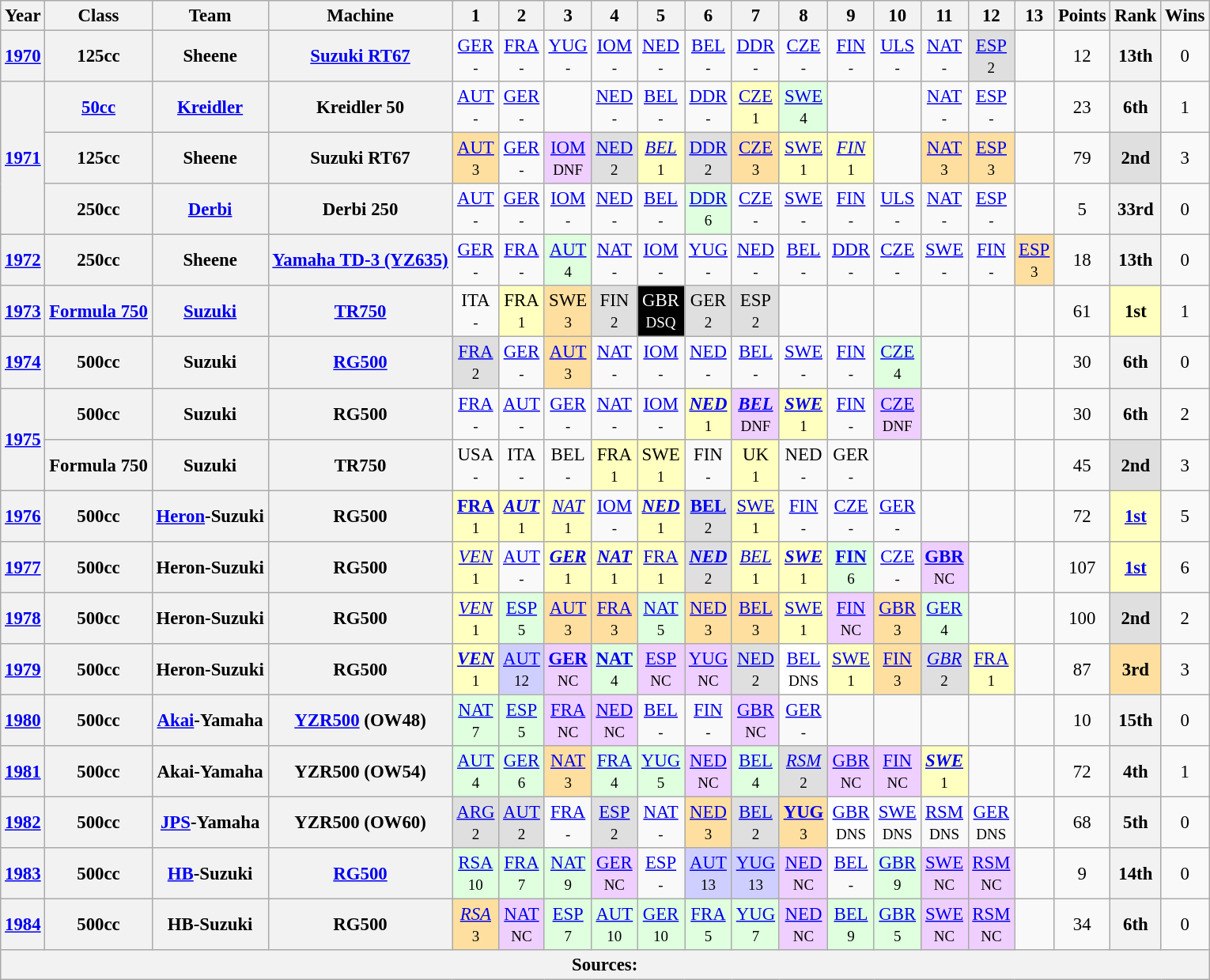<table class="wikitable" style="text-align:center; font-size:95%">
<tr>
<th>Year</th>
<th>Class</th>
<th>Team</th>
<th>Machine</th>
<th>1</th>
<th>2</th>
<th>3</th>
<th>4</th>
<th>5</th>
<th>6</th>
<th>7</th>
<th>8</th>
<th>9</th>
<th>10</th>
<th>11</th>
<th>12</th>
<th>13</th>
<th>Points</th>
<th>Rank</th>
<th>Wins</th>
</tr>
<tr>
<th><a href='#'>1970</a></th>
<th>125cc</th>
<th>Sheene</th>
<th><a href='#'>Suzuki RT67</a></th>
<td><a href='#'>GER</a><br><small>-</small></td>
<td><a href='#'>FRA</a><br><small>-</small></td>
<td><a href='#'>YUG</a><br><small>-</small></td>
<td><a href='#'>IOM</a><br><small>-</small></td>
<td><a href='#'>NED</a><br><small>-</small></td>
<td><a href='#'>BEL</a><br><small>-</small></td>
<td><a href='#'>DDR</a><br><small>-</small></td>
<td><a href='#'>CZE</a><br><small>-</small></td>
<td><a href='#'>FIN</a><br><small>-</small></td>
<td><a href='#'>ULS</a><br><small>-</small></td>
<td><a href='#'>NAT</a><br><small>-</small></td>
<td style="background:#DFDFDF;"><a href='#'>ESP</a><br><small>2</small></td>
<td></td>
<td>12</td>
<th>13th</th>
<td>0</td>
</tr>
<tr>
<th rowspan=3><a href='#'>1971</a></th>
<th><a href='#'>50cc</a></th>
<th><a href='#'>Kreidler</a></th>
<th>Kreidler 50</th>
<td><a href='#'>AUT</a><br><small>-</small></td>
<td><a href='#'>GER</a><br><small>-</small></td>
<td></td>
<td><a href='#'>NED</a><br><small>-</small></td>
<td><a href='#'>BEL</a><br><small>-</small></td>
<td><a href='#'>DDR</a><br><small>-</small></td>
<td style="background:#FFFFBF;"><a href='#'>CZE</a><br><small>1</small></td>
<td style="background:#DFFFDF;"><a href='#'>SWE</a><br><small>4</small></td>
<td></td>
<td></td>
<td><a href='#'>NAT</a><br><small>-</small></td>
<td><a href='#'>ESP</a><br><small>-</small></td>
<td></td>
<td>23</td>
<th>6th</th>
<td>1</td>
</tr>
<tr>
<th>125cc</th>
<th>Sheene</th>
<th>Suzuki RT67</th>
<td style="background:#FFDF9F;"><a href='#'>AUT</a><br><small>3</small></td>
<td><a href='#'>GER</a><br><small>-</small></td>
<td style="background:#EFCFFF;"><a href='#'>IOM</a><br><small>DNF</small></td>
<td style="background:#DFDFDF;"><a href='#'>NED</a><br><small>2</small></td>
<td style="background:#FFFFBF;"><em><a href='#'>BEL</a></em><br><small>1</small></td>
<td style="background:#DFDFDF;"><a href='#'>DDR</a><br><small>2</small></td>
<td style="background:#FFDF9F;"><a href='#'>CZE</a><br><small>3</small></td>
<td style="background:#FFFFBF;"><a href='#'>SWE</a><br><small>1</small></td>
<td style="background:#FFFFBF;"><em><a href='#'>FIN</a></em><br><small>1</small></td>
<td></td>
<td style="background:#FFDF9F;"><a href='#'>NAT</a><br><small>3</small></td>
<td style="background:#FFDF9F;"><a href='#'>ESP</a><br><small>3</small></td>
<td></td>
<td>79</td>
<td style="background:#DFDFDF;"><strong>2nd</strong></td>
<td>3</td>
</tr>
<tr>
<th>250cc</th>
<th><a href='#'>Derbi</a></th>
<th>Derbi 250</th>
<td><a href='#'>AUT</a><br><small>-</small></td>
<td><a href='#'>GER</a><br><small>-</small></td>
<td><a href='#'>IOM</a><br><small>-</small></td>
<td><a href='#'>NED</a><br><small>-</small></td>
<td><a href='#'>BEL</a><br><small>-</small></td>
<td style="background:#DFFFDF;"><a href='#'>DDR</a><br><small>6</small></td>
<td><a href='#'>CZE</a><br><small>-</small></td>
<td><a href='#'>SWE</a><br><small>-</small></td>
<td><a href='#'>FIN</a><br><small>-</small></td>
<td><a href='#'>ULS</a><br><small>-</small></td>
<td><a href='#'>NAT</a><br><small>-</small></td>
<td><a href='#'>ESP</a><br><small>-</small></td>
<td></td>
<td>5</td>
<th>33rd</th>
<td>0</td>
</tr>
<tr>
<th><a href='#'>1972</a></th>
<th>250cc</th>
<th>Sheene</th>
<th><a href='#'>Yamaha TD-3 (YZ635)</a></th>
<td><a href='#'>GER</a><br><small>-</small></td>
<td><a href='#'>FRA</a><br><small>-</small></td>
<td style="background:#DFFFDF;"><a href='#'>AUT</a><br><small>4</small></td>
<td><a href='#'>NAT</a><br><small>-</small></td>
<td><a href='#'>IOM</a><br><small>-</small></td>
<td><a href='#'>YUG</a><br><small>-</small></td>
<td><a href='#'>NED</a><br><small>-</small></td>
<td><a href='#'>BEL</a><br><small>-</small></td>
<td><a href='#'>DDR</a><br><small>-</small></td>
<td><a href='#'>CZE</a><br><small>-</small></td>
<td><a href='#'>SWE</a><br><small>-</small></td>
<td><a href='#'>FIN</a><br><small>-</small></td>
<td style="background:#FFDF9F;"><a href='#'>ESP</a><br><small>3</small></td>
<td>18</td>
<th>13th</th>
<td>0</td>
</tr>
<tr>
<th><a href='#'>1973</a></th>
<th><a href='#'>Formula 750</a></th>
<th><a href='#'>Suzuki</a></th>
<th><a href='#'>TR750</a></th>
<td>ITA<br><small>-</small></td>
<td style="background:#FFFFBF;">FRA<br><small>1</small></td>
<td style="background:#FFDF9F;">SWE<br><small>3</small></td>
<td style="background:#DFDFDF;">FIN<br><small>2</small></td>
<td style="background:#000000; color:#ffffff">GBR<br><small>DSQ</small></td>
<td style="background:#DFDFDF;">GER<br><small>2</small></td>
<td style="background:#DFDFDF;">ESP<br><small>2</small></td>
<td></td>
<td></td>
<td></td>
<td></td>
<td></td>
<td></td>
<td>61</td>
<th style="background:#FFFFBF;">1st</th>
<td>1</td>
</tr>
<tr>
<th><a href='#'>1974</a></th>
<th>500cc</th>
<th>Suzuki</th>
<th><a href='#'>RG500</a></th>
<td style="background:#DFDFDF;"><a href='#'>FRA</a><br><small>2</small></td>
<td><a href='#'>GER</a><br><small>-</small></td>
<td style="background:#FFDF9F;"><a href='#'>AUT</a><br><small>3</small></td>
<td><a href='#'>NAT</a><br><small>-</small></td>
<td><a href='#'>IOM</a><br><small>-</small></td>
<td><a href='#'>NED</a><br><small>-</small></td>
<td><a href='#'>BEL</a><br><small>-</small></td>
<td><a href='#'>SWE</a><br><small>-</small></td>
<td><a href='#'>FIN</a><br><small>-</small></td>
<td style="background:#DFFFDF;"><a href='#'>CZE</a><br><small>4</small></td>
<td></td>
<td></td>
<td></td>
<td>30</td>
<th>6th</th>
<td>0</td>
</tr>
<tr>
<th rowspan=2><a href='#'>1975</a></th>
<th>500cc</th>
<th>Suzuki</th>
<th>RG500</th>
<td><a href='#'>FRA</a><br><small>-</small></td>
<td><a href='#'>AUT</a><br><small>-</small></td>
<td><a href='#'>GER</a><br><small>-</small></td>
<td><a href='#'>NAT</a><br><small>-</small></td>
<td><a href='#'>IOM</a><br><small>-</small></td>
<td style="background:#FFFFBF;"><strong><em><a href='#'>NED</a></em></strong><br><small>1</small></td>
<td style="background:#EFCFFF;"><strong><em><a href='#'>BEL</a></em></strong><br><small>DNF</small></td>
<td style="background:#FFFFBF;"><strong><em><a href='#'>SWE</a></em></strong><br><small>1</small></td>
<td><a href='#'>FIN</a><br><small>-</small></td>
<td style="background:#EFCFFF;"><a href='#'>CZE</a><br><small>DNF</small></td>
<td></td>
<td></td>
<td></td>
<td>30</td>
<th>6th</th>
<td>2</td>
</tr>
<tr>
<th>Formula 750</th>
<th>Suzuki</th>
<th>TR750</th>
<td>USA<br><small>-</small></td>
<td>ITA<br><small>-</small></td>
<td>BEL<br><small>-</small></td>
<td style="background:#FFFFBF;">FRA<br><small>1</small></td>
<td style="background:#FFFFBF;">SWE<br><small>1</small></td>
<td>FIN<br><small>-</small></td>
<td style="background:#FFFFBF;">UK<br><small>1</small></td>
<td>NED<br><small>-</small></td>
<td>GER<br><small>-</small></td>
<td></td>
<td></td>
<td></td>
<td></td>
<td>45</td>
<td style="background:#DFDFDF;"><strong>2nd</strong></td>
<td>3</td>
</tr>
<tr>
<th><a href='#'>1976</a></th>
<th>500cc</th>
<th><a href='#'>Heron</a>-Suzuki</th>
<th>RG500</th>
<td style="background:#FFFFBF;"><strong><a href='#'>FRA</a></strong><br><small>1</small></td>
<td style="background:#FFFFBF;"><strong><em><a href='#'>AUT</a></em></strong><br><small>1</small></td>
<td style="background:#FFFFBF;"><em><a href='#'>NAT</a></em><br><small>1</small></td>
<td><a href='#'>IOM</a><br><small>-</small></td>
<td style="background:#FFFFBF;"><strong><em><a href='#'>NED</a></em></strong><br><small>1</small></td>
<td style="background:#DFDFDF;"><strong><a href='#'>BEL</a></strong><br><small>2</small></td>
<td style="background:#FFFFBF;"><a href='#'>SWE</a><br><small>1</small></td>
<td><a href='#'>FIN</a><br><small>-</small></td>
<td><a href='#'>CZE</a><br><small>-</small></td>
<td><a href='#'>GER</a><br><small>-</small></td>
<td></td>
<td></td>
<td></td>
<td>72</td>
<td style="background:#FFFFBF;"><strong><a href='#'>1st</a></strong></td>
<td>5</td>
</tr>
<tr>
<th><a href='#'>1977</a></th>
<th>500cc</th>
<th>Heron-Suzuki</th>
<th>RG500</th>
<td style="background:#FFFFBF;"><em><a href='#'>VEN</a></em><br><small>1</small></td>
<td><a href='#'>AUT</a><br><small>-</small></td>
<td style="background:#FFFFBF;"><strong><em><a href='#'>GER</a></em></strong><br><small>1</small></td>
<td style="background:#FFFFBF;"><strong><em><a href='#'>NAT</a></em></strong><br><small>1</small></td>
<td style="background:#FFFFBF;"><a href='#'>FRA</a><br><small>1</small></td>
<td style="background:#DFDFDF;"><strong><em><a href='#'>NED</a></em></strong><br><small>2</small></td>
<td style="background:#FFFFBF;"><em><a href='#'>BEL</a></em><br><small>1</small></td>
<td style="background:#FFFFBF;"><strong><em><a href='#'>SWE</a></em></strong><br><small>1</small></td>
<td style="background:#DFFFDF;"><strong><a href='#'>FIN</a></strong><br><small>6</small></td>
<td><a href='#'>CZE</a><br><small>-</small></td>
<td style="background:#EFCFFF;"><strong><a href='#'>GBR</a></strong><br><small>NC</small></td>
<td></td>
<td></td>
<td>107</td>
<td style="background:#FFFFBF;"><strong><a href='#'>1st</a></strong></td>
<td>6</td>
</tr>
<tr>
<th><a href='#'>1978</a></th>
<th>500cc</th>
<th>Heron-Suzuki</th>
<th>RG500</th>
<td style="background:#FFFFBF;"><em><a href='#'>VEN</a></em><br><small>1</small></td>
<td style="background:#DFFFDF;"><a href='#'>ESP</a><br><small>5</small></td>
<td style="background:#FFDF9F;"><a href='#'>AUT</a><br><small>3</small></td>
<td style="background:#FFDF9F;"><a href='#'>FRA</a><br><small>3</small></td>
<td style="background:#DFFFDF;"><a href='#'>NAT</a><br><small>5</small></td>
<td style="background:#FFDF9F;"><a href='#'>NED</a><br><small>3</small></td>
<td style="background:#FFDF9F;"><a href='#'>BEL</a><br><small>3</small></td>
<td style="background:#FFFFBF;"><a href='#'>SWE</a><br><small>1</small></td>
<td style="background:#EFCFFF;"><a href='#'>FIN</a><br><small>NC</small></td>
<td style="background:#FFDF9F;"><a href='#'>GBR</a><br><small>3</small></td>
<td style="background:#DFFFDF;"><a href='#'>GER</a><br><small>4</small></td>
<td></td>
<td></td>
<td>100</td>
<td style="background:#DFDFDF;"><strong>2nd</strong></td>
<td>2</td>
</tr>
<tr>
<th><a href='#'>1979</a></th>
<th>500cc</th>
<th>Heron-Suzuki</th>
<th>RG500</th>
<td style="background:#FFFFBF;"><strong><em><a href='#'>VEN</a></em></strong><br><small>1</small></td>
<td style="background:#CFCFFF;"><a href='#'>AUT</a><br><small>12</small></td>
<td style="background:#EFCFFF;"><strong><a href='#'>GER</a></strong><br><small>NC</small></td>
<td style="background:#DFFFDF;"><strong><a href='#'>NAT</a></strong><br><small>4</small></td>
<td style="background:#EFCFFF;"><a href='#'>ESP</a><br><small>NC</small></td>
<td style="background:#EFCFFF;"><a href='#'>YUG</a><br><small>NC</small></td>
<td style="background:#DFDFDF;"><a href='#'>NED</a><br><small>2</small></td>
<td style="background:#ffffff;"><a href='#'>BEL</a><br><small>DNS</small></td>
<td style="background:#FFFFBF;"><a href='#'>SWE</a><br><small>1</small></td>
<td style="background:#FFDF9F;"><a href='#'>FIN</a><br><small>3</small></td>
<td style="background:#DFDFDF;"><em><a href='#'>GBR</a></em><br><small>2</small></td>
<td style="background:#FFFFBF;"><a href='#'>FRA</a><br><small>1</small></td>
<td></td>
<td>87</td>
<td style="background:#FFDF9F;"><strong>3rd</strong></td>
<td>3</td>
</tr>
<tr>
<th><a href='#'>1980</a></th>
<th>500cc</th>
<th><a href='#'>Akai</a>-Yamaha</th>
<th><a href='#'>YZR500</a> (OW48)</th>
<td style="background:#DFFFDF;"><a href='#'>NAT</a><br><small>7</small></td>
<td style="background:#DFFFDF;"><a href='#'>ESP</a><br><small>5</small></td>
<td style="background:#EFCFFF;"><a href='#'>FRA</a><br><small>NC</small></td>
<td style="background:#EFCFFF;"><a href='#'>NED</a><br><small>NC</small></td>
<td><a href='#'>BEL</a><br><small>-</small></td>
<td><a href='#'>FIN</a><br><small>-</small></td>
<td style="background:#EFCFFF;"><a href='#'>GBR</a><br><small>NC</small></td>
<td><a href='#'>GER</a><br><small>-</small></td>
<td></td>
<td></td>
<td></td>
<td></td>
<td></td>
<td>10</td>
<th>15th</th>
<td>0</td>
</tr>
<tr>
<th><a href='#'>1981</a></th>
<th>500cc</th>
<th>Akai-Yamaha</th>
<th>YZR500 (OW54)</th>
<td style="background:#DFFFDF;"><a href='#'>AUT</a><br><small>4</small></td>
<td style="background:#DFFFDF;"><a href='#'>GER</a><br><small>6</small></td>
<td style="background:#FFDF9F;"><a href='#'>NAT</a><br><small>3</small></td>
<td style="background:#DFFFDF;"><a href='#'>FRA</a><br><small>4</small></td>
<td style="background:#DFFFDF;"><a href='#'>YUG</a><br><small>5</small></td>
<td style="background:#EFCFFF;"><a href='#'>NED</a><br><small>NC</small></td>
<td style="background:#DFFFDF;"><a href='#'>BEL</a><br><small>4</small></td>
<td style="background:#DFDFDF;"><em><a href='#'>RSM</a></em><br><small>2</small></td>
<td style="background:#EFCFFF;"><a href='#'>GBR</a><br><small>NC</small></td>
<td style="background:#EFCFFF;"><a href='#'>FIN</a><br><small>NC</small></td>
<td style="background:#FFFFBF;"><strong><em><a href='#'>SWE</a></em></strong><br><small>1</small></td>
<td></td>
<td></td>
<td>72</td>
<th>4th</th>
<td>1</td>
</tr>
<tr>
<th><a href='#'>1982</a></th>
<th>500cc</th>
<th><a href='#'>JPS</a>-Yamaha</th>
<th>YZR500 (OW60)</th>
<td style="background:#DFDFDF;"><a href='#'>ARG</a><br><small>2</small></td>
<td style="background:#DFDFDF;"><a href='#'>AUT</a><br><small>2</small></td>
<td><a href='#'>FRA</a><br><small>-</small></td>
<td style="background:#DFDFDF;"><a href='#'>ESP</a><br><small>2</small></td>
<td><a href='#'>NAT</a><br><small>-</small></td>
<td style="background:#FFDF9F;"><a href='#'>NED</a><br><small>3</small></td>
<td style="background:#DFDFDF;"><a href='#'>BEL</a><br><small>2</small></td>
<td style="background:#FFDF9F;"><strong><a href='#'>YUG</a></strong><br><small>3</small></td>
<td style="background:#ffffff;"><a href='#'>GBR</a><br><small>DNS</small></td>
<td><a href='#'>SWE</a><br><small>DNS</small></td>
<td><a href='#'>RSM</a><br><small>DNS</small></td>
<td><a href='#'>GER</a><br><small>DNS</small></td>
<td></td>
<td>68</td>
<th>5th</th>
<td>0</td>
</tr>
<tr>
<th><a href='#'>1983</a></th>
<th>500cc</th>
<th><a href='#'>HB</a>-Suzuki</th>
<th><a href='#'>RG500</a></th>
<td style="background:#DFFFDF;"><a href='#'>RSA</a><br><small>10</small></td>
<td style="background:#DFFFDF;"><a href='#'>FRA</a><br><small>7</small></td>
<td style="background:#DFFFDF;"><a href='#'>NAT</a><br><small>9</small></td>
<td style="background:#EFCFFF;"><a href='#'>GER</a><br><small>NC</small></td>
<td><a href='#'>ESP</a><br><small>-</small></td>
<td style="background:#CFCFFF;"><a href='#'>AUT</a><br><small>13</small></td>
<td style="background:#CFCFFF;"><a href='#'>YUG</a><br><small>13</small></td>
<td style="background:#EFCFFF;"><a href='#'>NED</a><br><small>NC</small></td>
<td><a href='#'>BEL</a><br><small>-</small></td>
<td style="background:#DFFFDF;"><a href='#'>GBR</a><br><small>9</small></td>
<td style="background:#EFCFFF;"><a href='#'>SWE</a><br><small>NC</small></td>
<td style="background:#EFCFFF;"><a href='#'>RSM</a><br><small>NC</small></td>
<td></td>
<td>9</td>
<th>14th</th>
<td>0</td>
</tr>
<tr>
<th><a href='#'>1984</a></th>
<th>500cc</th>
<th>HB-Suzuki</th>
<th>RG500</th>
<td style="background:#FFDF9F;"><em><a href='#'>RSA</a></em><br><small>3</small></td>
<td style="background:#EFCFFF;"><a href='#'>NAT</a><br><small>NC</small></td>
<td style="background:#DFFFDF;"><a href='#'>ESP</a><br><small>7</small></td>
<td style="background:#DFFFDF;"><a href='#'>AUT</a><br><small>10</small></td>
<td style="background:#DFFFDF;"><a href='#'>GER</a><br><small>10</small></td>
<td style="background:#DFFFDF;"><a href='#'>FRA</a><br><small>5</small></td>
<td style="background:#DFFFDF;"><a href='#'>YUG</a><br><small>7</small></td>
<td style="background:#EFCFFF;"><a href='#'>NED</a><br><small>NC</small></td>
<td style="background:#DFFFDF;"><a href='#'>BEL</a><br><small>9</small></td>
<td style="background:#DFFFDF;"><a href='#'>GBR</a><br><small>5</small></td>
<td style="background:#EFCFFF;"><a href='#'>SWE</a><br><small>NC</small></td>
<td style="background:#EFCFFF;"><a href='#'>RSM</a><br><small>NC</small></td>
<td></td>
<td>34</td>
<th>6th</th>
<td>0</td>
</tr>
<tr>
<th colspan=20>Sources:</th>
</tr>
</table>
